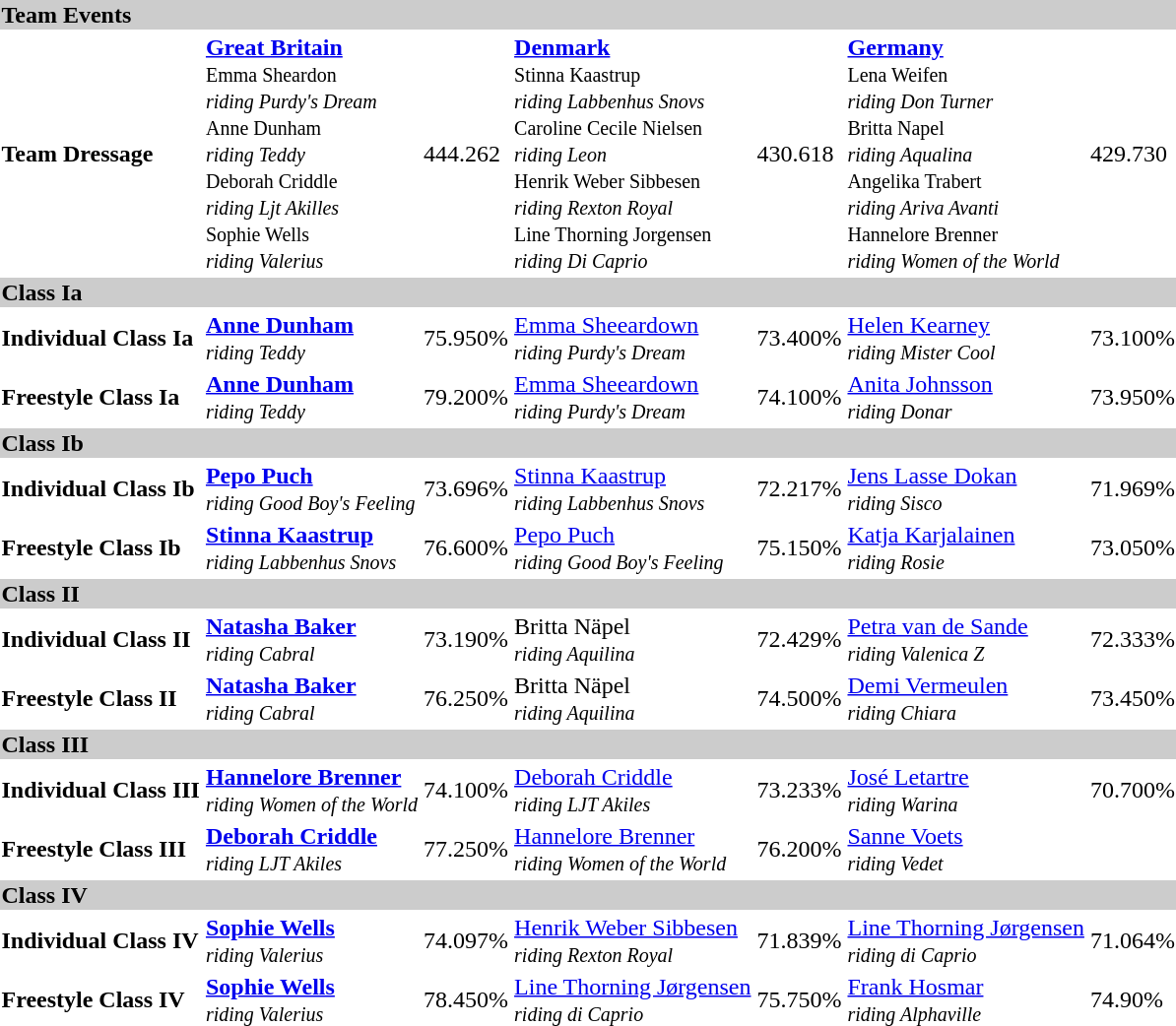<table>
<tr>
<td colspan="7" bgcolor=#cccccc><strong>Team Events</strong></td>
</tr>
<tr>
<td><strong>Team Dressage</strong><br><small></small></td>
<td><strong><a href='#'>Great Britain</a> </strong><br><small>Emma Sheardon<br><em>riding  Purdy's Dream</em><br> Anne Dunham<br><em>riding Teddy </em><br> Deborah Criddle<br><em>riding  Ljt Akilles</em><br> Sophie Wells<br><em>riding  Valerius</em></small></td>
<td>444.262</td>
<td><strong><a href='#'>Denmark</a> </strong><small><br>Stinna Kaastrup<br><em>riding Labbenhus Snovs </em><br>Caroline Cecile Nielsen<br><em>riding  Leon </em><br>Henrik Weber Sibbesen<br><em>riding  Rexton Royal </em><br>Line Thorning Jorgensen <br><em>riding Di Caprio</em><br></small></td>
<td>430.618</td>
<td><strong><a href='#'>Germany</a> </strong><br><small>Lena Weifen <br><em>riding Don Turner</em><br>Britta Napel <br><em>riding Aqualina</em><br>Angelika Trabert<br><em>riding Ariva Avanti</em> <br>Hannelore Brenner<br><em>riding Women of the World</em></small></td>
<td>429.730</td>
</tr>
<tr>
<td colspan="7" bgcolor=#cccccc><strong>Class Ia</strong></td>
</tr>
<tr>
<td><strong>Individual Class Ia</strong> <small></small></td>
<td><strong><a href='#'>Anne Dunham</a></strong> <br><small><em>riding Teddy</em></small></td>
<td>75.950%</td>
<td><a href='#'>Emma Sheeardown</a> <br><small><em>riding Purdy's Dream</em></small></td>
<td>73.400%</td>
<td><a href='#'>Helen Kearney</a> <br><small><em>riding Mister Cool</em></small></td>
<td>73.100%</td>
</tr>
<tr>
<td><strong>Freestyle Class Ia</strong> <small></small></td>
<td><strong><a href='#'>Anne Dunham</a></strong> <br><small><em>riding Teddy</em></small></td>
<td>79.200%</td>
<td><a href='#'>Emma Sheeardown</a> <br><small><em>riding Purdy's Dream</em></small></td>
<td>74.100%</td>
<td><a href='#'>Anita Johnsson</a> <br><small><em>riding Donar</em></small></td>
<td>73.950%</td>
</tr>
<tr>
<td colspan="7" bgcolor=#cccccc><strong>Class Ib</strong></td>
</tr>
<tr>
<td><strong>Individual Class Ib</strong></td>
<td><strong><a href='#'>Pepo Puch</a></strong> <br><small><em>riding Good Boy's Feeling</em></small></td>
<td>73.696%</td>
<td><a href='#'>Stinna Kaastrup</a> <br><small><em>riding Labbenhus Snovs</em></small></td>
<td>72.217%</td>
<td><a href='#'>Jens Lasse Dokan</a> <br><small><em>riding Sisco</em></small></td>
<td>71.969%</td>
</tr>
<tr>
<td><strong>Freestyle Class Ib</strong></td>
<td><strong><a href='#'>Stinna Kaastrup</a></strong> <br><small><em>riding Labbenhus Snovs</em></small></td>
<td>76.600%</td>
<td><a href='#'>Pepo Puch</a> <br><small><em>riding Good Boy's Feeling</em></small></td>
<td>75.150%</td>
<td><a href='#'>Katja Karjalainen</a> <br><small><em>riding Rosie</em></small></td>
<td>73.050%</td>
</tr>
<tr>
<td colspan="7" bgcolor=#cccccc><strong>Class II</strong></td>
</tr>
<tr>
<td><strong>Individual Class II</strong></td>
<td><strong><a href='#'>Natasha Baker</a></strong> <br><small><em>riding Cabral</em></small></td>
<td>73.190%</td>
<td>Britta Näpel <br><small><em>riding Aquilina</em></small></td>
<td>72.429%</td>
<td><a href='#'>Petra van de Sande</a> <br><small><em>riding Valenica Z</em></small></td>
<td>72.333%</td>
</tr>
<tr>
<td><strong>Freestyle Class II</strong></td>
<td><strong><a href='#'>Natasha Baker</a></strong> <br><small><em>riding Cabral</em></small></td>
<td>76.250%</td>
<td>Britta Näpel <br><small><em>riding Aquilina</em></small></td>
<td>74.500%</td>
<td><a href='#'>Demi Vermeulen</a> <br><small><em>riding Chiara</em></small></td>
<td>73.450%</td>
</tr>
<tr>
<td colspan="7" bgcolor=#cccccc><strong>Class III</strong></td>
</tr>
<tr>
<td><strong>Individual Class III</strong></td>
<td><strong><a href='#'>Hannelore Brenner</a></strong> <br><small><em>riding Women of the World</em></small></td>
<td>74.100%</td>
<td><a href='#'>Deborah Criddle</a> <br><small><em>riding LJT Akiles</em></small></td>
<td>73.233%</td>
<td><a href='#'>José Letartre</a> <br><small><em>riding Warina</em></small></td>
<td>70.700%</td>
</tr>
<tr>
<td><strong>Freestyle Class III</strong></td>
<td><strong><a href='#'>Deborah Criddle</a></strong> <br><small><em>riding LJT Akiles</em></small></td>
<td>77.250%</td>
<td><a href='#'>Hannelore Brenner</a> <br><small><em>riding Women of the World</em></small></td>
<td>76.200%</td>
<td><a href='#'>Sanne Voets</a> <br><small><em>riding Vedet</em></small></td>
<td 72.100%></td>
</tr>
<tr>
<td colspan="7" bgcolor=#cccccc><strong>Class IV</strong></td>
</tr>
<tr>
<td><strong>Individual Class IV</strong></td>
<td><strong><a href='#'>Sophie Wells</a></strong> <br><small><em>riding Valerius</em></small></td>
<td>74.097%</td>
<td><a href='#'>Henrik Weber Sibbesen</a> <br><small><em>riding Rexton Royal</em></small></td>
<td>71.839%</td>
<td><a href='#'>Line Thorning Jørgensen</a> <br><small><em>riding di Caprio</em></small></td>
<td>71.064%</td>
</tr>
<tr>
<td><strong>Freestyle Class IV</strong></td>
<td><strong><a href='#'>Sophie Wells</a></strong> <br><small><em>riding Valerius</em></small></td>
<td>78.450%</td>
<td><a href='#'>Line Thorning Jørgensen</a> <br><small><em>riding di Caprio</em></small></td>
<td>75.750%</td>
<td><a href='#'>Frank Hosmar</a> <br><small><em>riding Alphaville</em></small></td>
<td>74.90%</td>
</tr>
</table>
